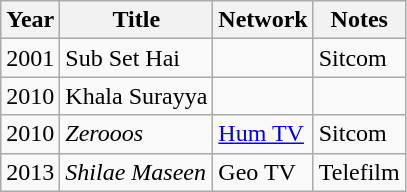<table class="wikitable sortable plainrowheaders">
<tr style="text-align:center;">
<th scope="col">Year</th>
<th scope="col">Title</th>
<th scope="col">Network</th>
<th scope="col">Notes</th>
</tr>
<tr>
<td>2001</td>
<td>Sub Set Hai</td>
<td></td>
<td>Sitcom</td>
</tr>
<tr>
<td>2010</td>
<td>Khala Surayya</td>
<td></td>
<td></td>
</tr>
<tr>
<td>2010</td>
<td><em>Zerooos</em></td>
<td><a href='#'>Hum TV</a></td>
<td>Sitcom</td>
</tr>
<tr>
<td>2013</td>
<td><em>Shilae Maseen</em></td>
<td>Geo TV</td>
<td>Telefilm</td>
</tr>
</table>
